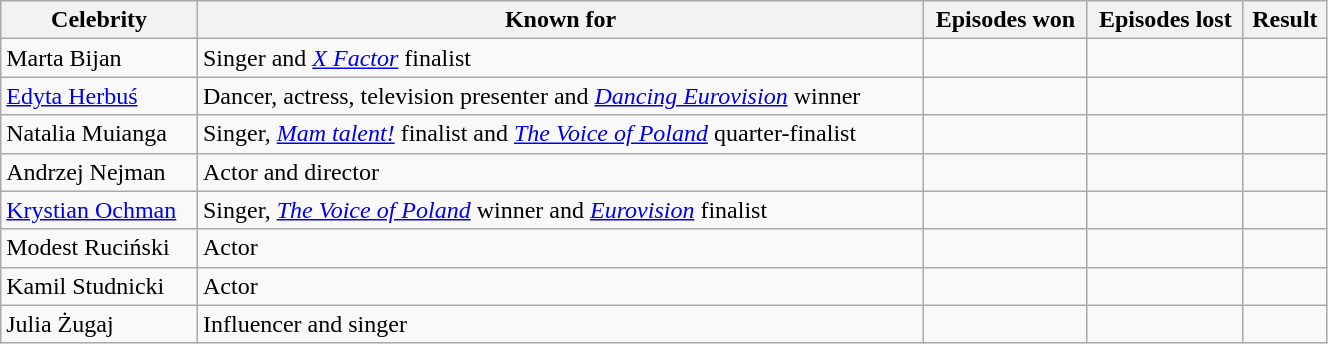<table class="wikitable" style="width:70%;">
<tr>
<th>Celebrity</th>
<th>Known for</th>
<th>Episodes won</th>
<th>Episodes lost</th>
<th>Result</th>
</tr>
<tr>
<td>Marta Bijan</td>
<td>Singer and <em><a href='#'>X Factor</a></em> finalist</td>
<td></td>
<td></td>
<td></td>
</tr>
<tr>
<td><a href='#'>Edyta Herbuś</a></td>
<td>Dancer, actress, television presenter and <em><a href='#'>Dancing Eurovision</a></em> winner</td>
<td></td>
<td></td>
<td></td>
</tr>
<tr>
<td>Natalia Muianga</td>
<td>Singer, <em><a href='#'>Mam talent!</a></em> finalist and <em> <a href='#'>The Voice of Poland</a></em> quarter-finalist</td>
<td></td>
<td></td>
<td></td>
</tr>
<tr>
<td>Andrzej Nejman</td>
<td>Actor and director</td>
<td></td>
<td></td>
<td></td>
</tr>
<tr>
<td><a href='#'>Krystian Ochman</a></td>
<td>Singer, <em><a href='#'>The Voice of Poland</a></em> winner and <em><a href='#'>Eurovision</a></em> finalist</td>
<td></td>
<td></td>
<td></td>
</tr>
<tr>
<td>Modest Ruciński</td>
<td>Actor</td>
<td></td>
<td></td>
<td></td>
</tr>
<tr>
<td>Kamil Studnicki</td>
<td>Actor</td>
<td></td>
<td></td>
<td></td>
</tr>
<tr>
<td>Julia Żugaj</td>
<td>Influencer and singer</td>
<td></td>
<td></td>
<td></td>
</tr>
</table>
